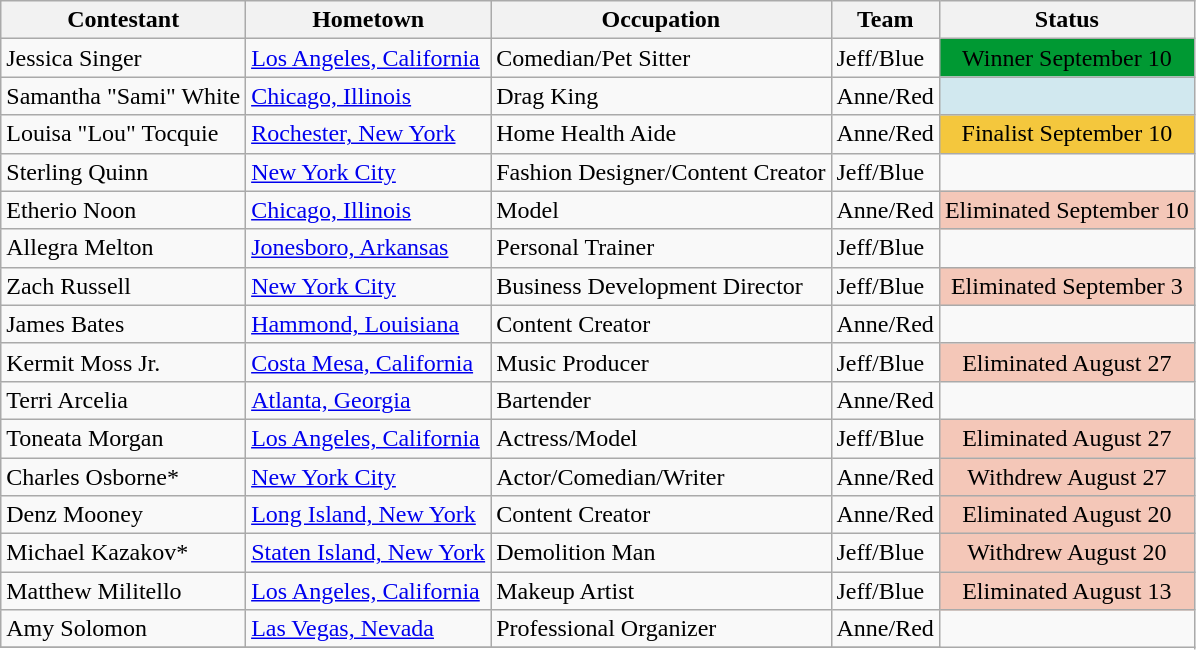<table class="wikitable"  style="border-collapse:collapse;">
<tr>
<th>Contestant</th>
<th>Hometown</th>
<th>Occupation</th>
<th>Team</th>
<th>Status</th>
</tr>
<tr>
<td>Jessica Singer</td>
<td><a href='#'>Los Angeles, California</a></td>
<td>Comedian/Pet Sitter</td>
<td>Jeff/Blue</td>
<td style="background:#093; text-align:center;"><span>Winner September 10</span></td>
</tr>
<tr>
<td>Samantha "Sami" White</td>
<td><a href='#'>Chicago, Illinois</a></td>
<td>Drag King</td>
<td>Anne/Red</td>
<td style="background:#d1e8ef; text-align:center;"></td>
</tr>
<tr>
<td>Louisa "Lou" Tocquie</td>
<td><a href='#'>Rochester, New York</a></td>
<td>Home Health Aide</td>
<td>Anne/Red</td>
<td rowspan=1 style="background:#f4c73d; text-align:center;" rowspan=2>Finalist September 10</td>
</tr>
<tr>
<td>Sterling Quinn</td>
<td><a href='#'>New York City</a></td>
<td>Fashion Designer/Content Creator</td>
<td>Jeff/Blue</td>
</tr>
<tr>
<td>Etherio Noon</td>
<td><a href='#'>Chicago, Illinois</a></td>
<td>Model</td>
<td>Anne/Red</td>
<td rowspan=1 style="background:#f4c7b8; text-align:center;" rowspan=2>Eliminated September 10</td>
</tr>
<tr>
<td>Allegra Melton</td>
<td><a href='#'>Jonesboro, Arkansas</a></td>
<td>Personal Trainer</td>
<td>Jeff/Blue</td>
</tr>
<tr>
<td>Zach Russell</td>
<td><a href='#'>New York City</a></td>
<td>Business Development Director</td>
<td>Jeff/Blue</td>
<td rowspan=1 style="background:#f4c7b8; text-align:center;" rowspan=2>Eliminated September 3</td>
</tr>
<tr>
<td>James Bates</td>
<td><a href='#'>Hammond, Louisiana</a></td>
<td>Content Creator</td>
<td>Anne/Red</td>
</tr>
<tr>
<td>Kermit Moss Jr.</td>
<td><a href='#'>Costa Mesa, California</a></td>
<td>Music Producer</td>
<td>Jeff/Blue</td>
<td rowspan=1 style="background:#f4c7b8; text-align:center;" rowspan=2>Eliminated August 27</td>
</tr>
<tr>
<td>Terri Arcelia</td>
<td><a href='#'>Atlanta, Georgia</a></td>
<td>Bartender</td>
<td>Anne/Red</td>
</tr>
<tr>
<td>Toneata Morgan</td>
<td><a href='#'>Los Angeles, California</a></td>
<td>Actress/Model</td>
<td>Jeff/Blue</td>
<td style="background:#f4c7b8; text-align:center;">Eliminated August 27</td>
</tr>
<tr>
<td>Charles Osborne*</td>
<td><a href='#'>New York City</a></td>
<td>Actor/Comedian/Writer</td>
<td>Anne/Red</td>
<td style="background:#f4c7b8; text-align:center;">Withdrew August 27</td>
</tr>
<tr>
<td>Denz Mooney</td>
<td><a href='#'>Long Island, New York</a></td>
<td>Content Creator</td>
<td>Anne/Red</td>
<td style="background:#f4c7b8; text-align:center;">Eliminated August 20</td>
</tr>
<tr>
<td>Michael Kazakov*</td>
<td><a href='#'>Staten Island, New York</a></td>
<td>Demolition Man</td>
<td>Jeff/Blue</td>
<td style="background:#f4c7b8; text-align:center;">Withdrew August 20</td>
</tr>
<tr>
<td>Matthew Militello</td>
<td><a href='#'>Los Angeles, California</a></td>
<td>Makeup Artist</td>
<td>Jeff/Blue</td>
<td rowspan=1 style="background:#f4c7b8; text-align:center;" rowspan=2>Eliminated August 13</td>
</tr>
<tr>
<td>Amy Solomon</td>
<td><a href='#'>Las Vegas, Nevada</a></td>
<td>Professional Organizer</td>
<td>Anne/Red</td>
</tr>
<tr>
</tr>
</table>
